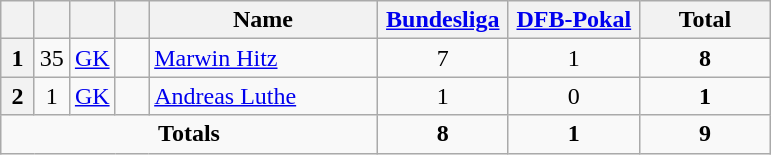<table class="wikitable" style="text-align:center">
<tr>
<th width=15></th>
<th width=15></th>
<th width=15></th>
<th width=15></th>
<th width=145>Name</th>
<th width=80><strong><a href='#'>Bundesliga</a></strong></th>
<th width=80><strong><a href='#'>DFB-Pokal</a></strong></th>
<th width=80>Total</th>
</tr>
<tr>
<th>1</th>
<td>35</td>
<td><a href='#'>GK</a></td>
<td></td>
<td align=left><a href='#'>Marwin Hitz</a></td>
<td>7</td>
<td>1</td>
<td><strong>8</strong></td>
</tr>
<tr>
<th>2</th>
<td>1</td>
<td><a href='#'>GK</a></td>
<td></td>
<td align=left><a href='#'>Andreas Luthe</a></td>
<td>1</td>
<td>0</td>
<td><strong>1</strong></td>
</tr>
<tr>
<td colspan=5><strong>Totals</strong></td>
<td><strong>8</strong></td>
<td><strong>1</strong></td>
<td><strong>9</strong></td>
</tr>
</table>
